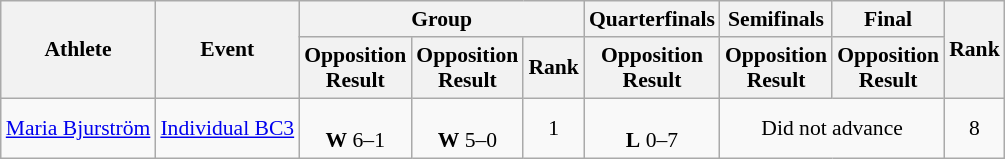<table class="wikitable" style="font-size:90%;">
<tr>
<th rowspan="2">Athlete</th>
<th rowspan="2">Event</th>
<th colspan="3">Group</th>
<th>Quarterfinals</th>
<th>Semifinals</th>
<th>Final</th>
<th rowspan=2>Rank</th>
</tr>
<tr>
<th>Opposition<br>Result</th>
<th>Opposition<br>Result</th>
<th>Rank</th>
<th>Opposition<br>Result</th>
<th>Opposition<br>Result</th>
<th>Opposition<br>Result</th>
</tr>
<tr align=center>
<td align=left><a href='#'>Maria Bjurström</a></td>
<td align=left><a href='#'>Individual BC3</a></td>
<td><br><strong>W</strong> 6–1</td>
<td><br><strong>W</strong> 5–0</td>
<td>1</td>
<td><br><strong>L</strong> 0–7</td>
<td colspan=2>Did not advance</td>
<td>8</td>
</tr>
</table>
